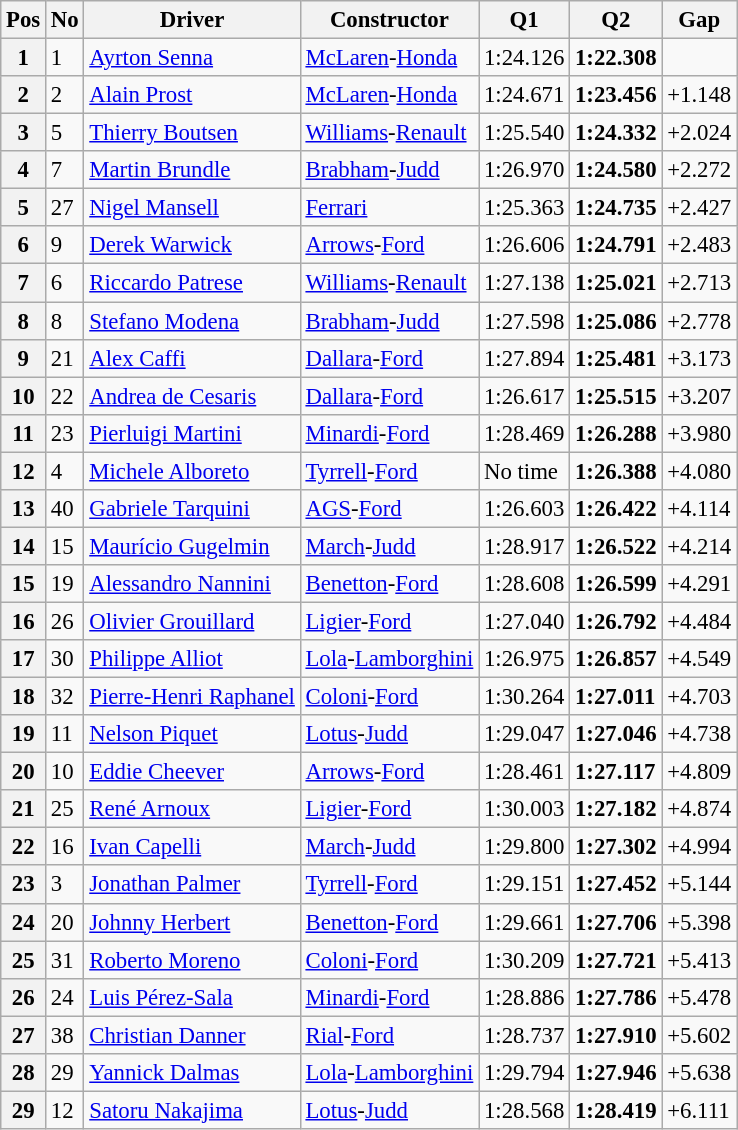<table class="wikitable sortable" style="font-size: 95%;">
<tr>
<th>Pos</th>
<th>No</th>
<th>Driver</th>
<th>Constructor</th>
<th>Q1</th>
<th>Q2</th>
<th>Gap</th>
</tr>
<tr>
<th>1</th>
<td>1</td>
<td> <a href='#'>Ayrton Senna</a></td>
<td><a href='#'>McLaren</a>-<a href='#'>Honda</a></td>
<td>1:24.126</td>
<td><strong>1:22.308</strong></td>
<td></td>
</tr>
<tr>
<th>2</th>
<td>2</td>
<td> <a href='#'>Alain Prost</a></td>
<td><a href='#'>McLaren</a>-<a href='#'>Honda</a></td>
<td>1:24.671</td>
<td><strong>1:23.456</strong></td>
<td>+1.148</td>
</tr>
<tr>
<th>3</th>
<td>5</td>
<td> <a href='#'>Thierry Boutsen</a></td>
<td><a href='#'>Williams</a>-<a href='#'>Renault</a></td>
<td>1:25.540</td>
<td><strong>1:24.332</strong></td>
<td>+2.024</td>
</tr>
<tr>
<th>4</th>
<td>7</td>
<td> <a href='#'>Martin Brundle</a></td>
<td><a href='#'>Brabham</a>-<a href='#'>Judd</a></td>
<td>1:26.970</td>
<td><strong>1:24.580</strong></td>
<td>+2.272</td>
</tr>
<tr>
<th>5</th>
<td>27</td>
<td> <a href='#'>Nigel Mansell</a></td>
<td><a href='#'>Ferrari</a></td>
<td>1:25.363</td>
<td><strong>1:24.735</strong></td>
<td>+2.427</td>
</tr>
<tr>
<th>6</th>
<td>9</td>
<td> <a href='#'>Derek Warwick</a></td>
<td><a href='#'>Arrows</a>-<a href='#'>Ford</a></td>
<td>1:26.606</td>
<td><strong>1:24.791</strong></td>
<td>+2.483</td>
</tr>
<tr>
<th>7</th>
<td>6</td>
<td> <a href='#'>Riccardo Patrese</a></td>
<td><a href='#'>Williams</a>-<a href='#'>Renault</a></td>
<td>1:27.138</td>
<td><strong>1:25.021</strong></td>
<td>+2.713</td>
</tr>
<tr>
<th>8</th>
<td>8</td>
<td> <a href='#'>Stefano Modena</a></td>
<td><a href='#'>Brabham</a>-<a href='#'>Judd</a></td>
<td>1:27.598</td>
<td><strong>1:25.086</strong></td>
<td>+2.778</td>
</tr>
<tr>
<th>9</th>
<td>21</td>
<td> <a href='#'>Alex Caffi</a></td>
<td><a href='#'>Dallara</a>-<a href='#'>Ford</a></td>
<td>1:27.894</td>
<td><strong>1:25.481</strong></td>
<td>+3.173</td>
</tr>
<tr>
<th>10</th>
<td>22</td>
<td> <a href='#'>Andrea de Cesaris</a></td>
<td><a href='#'>Dallara</a>-<a href='#'>Ford</a></td>
<td>1:26.617</td>
<td><strong>1:25.515</strong></td>
<td>+3.207</td>
</tr>
<tr>
<th>11</th>
<td>23</td>
<td> <a href='#'>Pierluigi Martini</a></td>
<td><a href='#'>Minardi</a>-<a href='#'>Ford</a></td>
<td>1:28.469</td>
<td><strong>1:26.288</strong></td>
<td>+3.980</td>
</tr>
<tr>
<th>12</th>
<td>4</td>
<td> <a href='#'>Michele Alboreto</a></td>
<td><a href='#'>Tyrrell</a>-<a href='#'>Ford</a></td>
<td>No time</td>
<td><strong>1:26.388</strong></td>
<td>+4.080</td>
</tr>
<tr>
<th>13</th>
<td>40</td>
<td> <a href='#'>Gabriele Tarquini</a></td>
<td><a href='#'>AGS</a>-<a href='#'>Ford</a></td>
<td>1:26.603</td>
<td><strong>1:26.422</strong></td>
<td>+4.114</td>
</tr>
<tr>
<th>14</th>
<td>15</td>
<td> <a href='#'>Maurício Gugelmin</a></td>
<td><a href='#'>March</a>-<a href='#'>Judd</a></td>
<td>1:28.917</td>
<td><strong>1:26.522</strong></td>
<td>+4.214</td>
</tr>
<tr>
<th>15</th>
<td>19</td>
<td> <a href='#'>Alessandro Nannini</a></td>
<td><a href='#'>Benetton</a>-<a href='#'>Ford</a></td>
<td>1:28.608</td>
<td><strong>1:26.599</strong></td>
<td>+4.291</td>
</tr>
<tr>
<th>16</th>
<td>26</td>
<td> <a href='#'>Olivier Grouillard</a></td>
<td><a href='#'>Ligier</a>-<a href='#'>Ford</a></td>
<td>1:27.040</td>
<td><strong>1:26.792</strong></td>
<td>+4.484</td>
</tr>
<tr>
<th>17</th>
<td>30</td>
<td> <a href='#'>Philippe Alliot</a></td>
<td><a href='#'>Lola</a>-<a href='#'>Lamborghini</a></td>
<td>1:26.975</td>
<td><strong>1:26.857</strong></td>
<td>+4.549</td>
</tr>
<tr>
<th>18</th>
<td>32</td>
<td> <a href='#'>Pierre-Henri Raphanel</a></td>
<td><a href='#'>Coloni</a>-<a href='#'>Ford</a></td>
<td>1:30.264</td>
<td><strong>1:27.011</strong></td>
<td>+4.703</td>
</tr>
<tr>
<th>19</th>
<td>11</td>
<td> <a href='#'>Nelson Piquet</a></td>
<td><a href='#'>Lotus</a>-<a href='#'>Judd</a></td>
<td>1:29.047</td>
<td><strong>1:27.046</strong></td>
<td>+4.738</td>
</tr>
<tr>
<th>20</th>
<td>10</td>
<td> <a href='#'>Eddie Cheever</a></td>
<td><a href='#'>Arrows</a>-<a href='#'>Ford</a></td>
<td>1:28.461</td>
<td><strong>1:27.117</strong></td>
<td>+4.809</td>
</tr>
<tr>
<th>21</th>
<td>25</td>
<td> <a href='#'>René Arnoux</a></td>
<td><a href='#'>Ligier</a>-<a href='#'>Ford</a></td>
<td>1:30.003</td>
<td><strong>1:27.182</strong></td>
<td>+4.874</td>
</tr>
<tr>
<th>22</th>
<td>16</td>
<td> <a href='#'>Ivan Capelli</a></td>
<td><a href='#'>March</a>-<a href='#'>Judd</a></td>
<td>1:29.800</td>
<td><strong>1:27.302</strong></td>
<td>+4.994</td>
</tr>
<tr>
<th>23</th>
<td>3</td>
<td> <a href='#'>Jonathan Palmer</a></td>
<td><a href='#'>Tyrrell</a>-<a href='#'>Ford</a></td>
<td>1:29.151</td>
<td><strong>1:27.452</strong></td>
<td>+5.144</td>
</tr>
<tr>
<th>24</th>
<td>20</td>
<td> <a href='#'>Johnny Herbert</a></td>
<td><a href='#'>Benetton</a>-<a href='#'>Ford</a></td>
<td>1:29.661</td>
<td><strong>1:27.706</strong></td>
<td>+5.398</td>
</tr>
<tr>
<th>25</th>
<td>31</td>
<td> <a href='#'>Roberto Moreno</a></td>
<td><a href='#'>Coloni</a>-<a href='#'>Ford</a></td>
<td>1:30.209</td>
<td><strong>1:27.721</strong></td>
<td>+5.413</td>
</tr>
<tr>
<th>26</th>
<td>24</td>
<td> <a href='#'>Luis Pérez-Sala</a></td>
<td><a href='#'>Minardi</a>-<a href='#'>Ford</a></td>
<td>1:28.886</td>
<td><strong>1:27.786</strong></td>
<td>+5.478</td>
</tr>
<tr>
<th>27</th>
<td>38</td>
<td> <a href='#'>Christian Danner</a></td>
<td><a href='#'>Rial</a>-<a href='#'>Ford</a></td>
<td>1:28.737</td>
<td><strong>1:27.910</strong></td>
<td>+5.602</td>
</tr>
<tr>
<th>28</th>
<td>29</td>
<td> <a href='#'>Yannick Dalmas</a></td>
<td><a href='#'>Lola</a>-<a href='#'>Lamborghini</a></td>
<td>1:29.794</td>
<td><strong>1:27.946</strong></td>
<td>+5.638</td>
</tr>
<tr>
<th>29</th>
<td>12</td>
<td> <a href='#'>Satoru Nakajima</a></td>
<td><a href='#'>Lotus</a>-<a href='#'>Judd</a></td>
<td>1:28.568</td>
<td><strong>1:28.419</strong></td>
<td>+6.111</td>
</tr>
</table>
